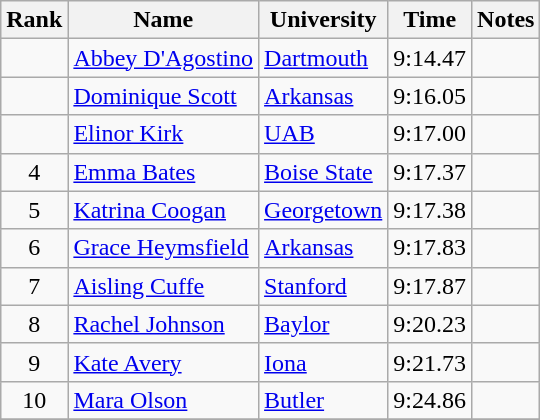<table class="wikitable sortable" style="text-align:center">
<tr>
<th>Rank</th>
<th>Name</th>
<th>University</th>
<th>Time</th>
<th>Notes</th>
</tr>
<tr>
<td></td>
<td align=left><a href='#'>Abbey D'Agostino</a></td>
<td align=left><a href='#'>Dartmouth</a></td>
<td>9:14.47</td>
<td></td>
</tr>
<tr>
<td></td>
<td align=left><a href='#'>Dominique Scott</a> </td>
<td align=left><a href='#'>Arkansas</a></td>
<td>9:16.05</td>
<td></td>
</tr>
<tr>
<td></td>
<td align=left><a href='#'>Elinor Kirk</a></td>
<td align=left><a href='#'>UAB</a></td>
<td>9:17.00</td>
<td></td>
</tr>
<tr>
<td>4</td>
<td align=left><a href='#'>Emma Bates</a></td>
<td align=left><a href='#'>Boise State</a></td>
<td>9:17.37</td>
<td></td>
</tr>
<tr>
<td>5</td>
<td align=left><a href='#'>Katrina Coogan</a></td>
<td align=left><a href='#'>Georgetown</a></td>
<td>9:17.38</td>
<td></td>
</tr>
<tr>
<td>6</td>
<td align=left><a href='#'>Grace Heymsfield</a></td>
<td align=left><a href='#'>Arkansas</a></td>
<td>9:17.83</td>
<td></td>
</tr>
<tr>
<td>7</td>
<td align=left><a href='#'>Aisling Cuffe</a></td>
<td align=left><a href='#'>Stanford</a></td>
<td>9:17.87</td>
<td></td>
</tr>
<tr>
<td>8</td>
<td align=left><a href='#'>Rachel Johnson</a></td>
<td align=left><a href='#'>Baylor</a></td>
<td>9:20.23</td>
<td></td>
</tr>
<tr>
<td>9</td>
<td align=left><a href='#'>Kate Avery</a> </td>
<td align=left><a href='#'>Iona</a></td>
<td>9:21.73</td>
<td></td>
</tr>
<tr>
<td>10</td>
<td align=left><a href='#'>Mara Olson</a></td>
<td align=left><a href='#'>Butler</a></td>
<td>9:24.86</td>
<td></td>
</tr>
<tr>
</tr>
</table>
